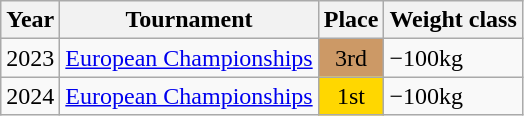<table class="wikitable">
<tr>
<th>Year</th>
<th>Tournament</th>
<th>Place</th>
<th>Weight class</th>
</tr>
<tr>
<td>2023</td>
<td><a href='#'>European Championships</a></td>
<td bgcolor="cc9966" align="center">3rd</td>
<td>−100kg</td>
</tr>
<tr>
<td>2024</td>
<td><a href='#'>European Championships</a></td>
<td bgcolor="gold" align="center">1st</td>
<td>−100kg</td>
</tr>
</table>
